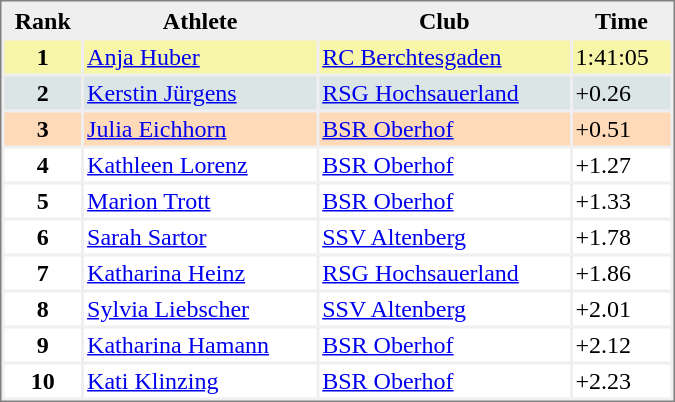<table style="border:1px solid #808080; background-color:#EFEFEF;" cellspacing="2" cellpadding="2" width="450">
<tr bgcolor="#EFEFEF">
<th>Rank</th>
<th>Athlete</th>
<th>Club</th>
<th>Time</th>
</tr>
<tr valign="top" bgcolor="#F7F6A8">
<th>1</th>
<td><a href='#'>Anja Huber</a></td>
<td><a href='#'>RC Berchtesgaden</a></td>
<td>1:41:05</td>
</tr>
<tr valign="top" bgcolor="#DCE5E5">
<th>2</th>
<td><a href='#'>Kerstin Jürgens</a></td>
<td><a href='#'>RSG Hochsauerland</a></td>
<td>+0.26</td>
</tr>
<tr valign="top" bgcolor="#FFDAB9">
<th>3</th>
<td><a href='#'>Julia Eichhorn</a></td>
<td><a href='#'>BSR Oberhof</a></td>
<td>+0.51</td>
</tr>
<tr valign="top" bgcolor="#FFFFFF">
<th>4</th>
<td><a href='#'>Kathleen Lorenz</a></td>
<td><a href='#'>BSR Oberhof</a></td>
<td>+1.27</td>
</tr>
<tr valign="top" bgcolor="#FFFFFF">
<th>5</th>
<td><a href='#'>Marion Trott</a></td>
<td><a href='#'>BSR Oberhof</a></td>
<td>+1.33</td>
</tr>
<tr valign="top" bgcolor="#FFFFFF">
<th>6</th>
<td><a href='#'>Sarah Sartor</a></td>
<td><a href='#'>SSV Altenberg</a></td>
<td>+1.78</td>
</tr>
<tr valign="top" bgcolor="#FFFFFF">
<th>7</th>
<td><a href='#'>Katharina Heinz</a></td>
<td><a href='#'>RSG Hochsauerland</a></td>
<td>+1.86</td>
</tr>
<tr valign="top" bgcolor="#FFFFFF">
<th>8</th>
<td><a href='#'>Sylvia Liebscher</a></td>
<td><a href='#'>SSV Altenberg</a></td>
<td>+2.01</td>
</tr>
<tr valign="top" bgcolor="#FFFFFF">
<th>9</th>
<td><a href='#'>Katharina Hamann</a></td>
<td><a href='#'>BSR Oberhof</a></td>
<td>+2.12</td>
</tr>
<tr valign="top" bgcolor="#FFFFFF">
<th>10</th>
<td><a href='#'>Kati Klinzing</a></td>
<td><a href='#'>BSR Oberhof</a></td>
<td>+2.23</td>
</tr>
</table>
